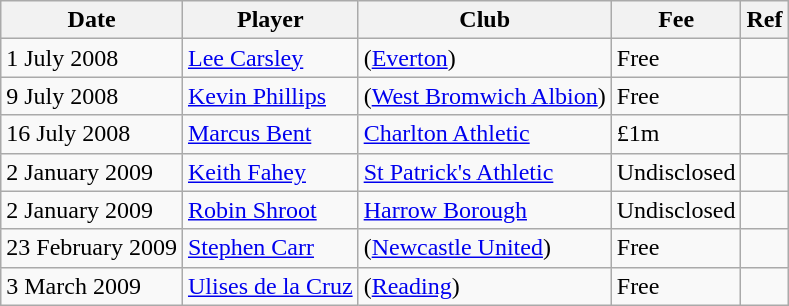<table class="wikitable" style="text-align: left">
<tr>
<th>Date</th>
<th>Player</th>
<th>Club</th>
<th>Fee</th>
<th>Ref</th>
</tr>
<tr>
<td>1 July 2008</td>
<td><a href='#'>Lee Carsley</a></td>
<td>(<a href='#'>Everton</a>)</td>
<td>Free</td>
<td style="text-align: center"></td>
</tr>
<tr>
<td>9 July 2008</td>
<td><a href='#'>Kevin Phillips</a></td>
<td>(<a href='#'>West Bromwich Albion</a>)</td>
<td>Free</td>
<td style="text-align: center"></td>
</tr>
<tr>
<td>16 July 2008</td>
<td><a href='#'>Marcus Bent</a></td>
<td><a href='#'>Charlton Athletic</a></td>
<td>£1m</td>
<td style="text-align: center"></td>
</tr>
<tr>
<td>2 January 2009</td>
<td><a href='#'>Keith Fahey</a></td>
<td><a href='#'>St Patrick's Athletic</a></td>
<td>Undisclosed</td>
<td style="text-align: center"></td>
</tr>
<tr>
<td>2 January 2009</td>
<td><a href='#'>Robin Shroot</a></td>
<td><a href='#'>Harrow Borough</a></td>
<td>Undisclosed</td>
<td style="text-align: center"></td>
</tr>
<tr>
<td>23 February 2009</td>
<td><a href='#'>Stephen Carr</a></td>
<td>(<a href='#'>Newcastle United</a>)</td>
<td>Free</td>
<td style="text-align: center"></td>
</tr>
<tr>
<td>3 March 2009</td>
<td><a href='#'>Ulises de la Cruz</a></td>
<td>(<a href='#'>Reading</a>)</td>
<td>Free</td>
<td style="text-align: center"></td>
</tr>
</table>
